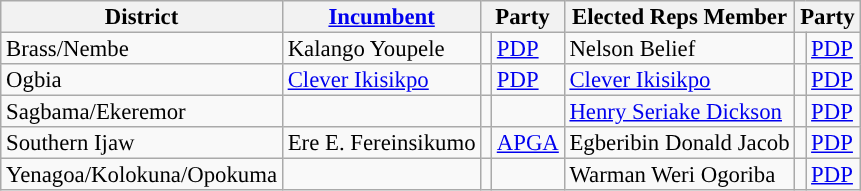<table class="sortable wikitable" style="font-size:95%;line-height:14px;">
<tr>
<th class="unsortable">District</th>
<th class="unsortable"><a href='#'>Incumbent</a></th>
<th colspan="2">Party</th>
<th class="unsortable">Elected Reps Member</th>
<th colspan="2">Party</th>
</tr>
<tr>
<td>Brass/Nembe</td>
<td>Kalango Youpele</td>
<td style="background:"></td>
<td><a href='#'>PDP</a></td>
<td>Nelson Belief</td>
<td style="background:"></td>
<td><a href='#'>PDP</a></td>
</tr>
<tr>
<td>Ogbia</td>
<td><a href='#'>Clever Ikisikpo</a></td>
<td style="background:"></td>
<td><a href='#'>PDP</a></td>
<td><a href='#'>Clever Ikisikpo</a></td>
<td style="background:"></td>
<td><a href='#'>PDP</a></td>
</tr>
<tr>
<td>Sagbama/Ekeremor</td>
<td></td>
<td style="background:;"></td>
<td></td>
<td><a href='#'>Henry Seriake Dickson</a></td>
<td style="background:"></td>
<td><a href='#'>PDP</a></td>
</tr>
<tr>
<td>Southern Ijaw</td>
<td>Ere E. Fereinsikumo</td>
<td style="background:"></td>
<td><a href='#'>APGA</a></td>
<td>Egberibin Donald Jacob</td>
<td style="background:"></td>
<td><a href='#'>PDP</a></td>
</tr>
<tr>
<td>Yenagoa/Kolokuna/Opokuma</td>
<td></td>
<td style="background:;"></td>
<td></td>
<td>Warman Weri Ogoriba</td>
<td style="background:"></td>
<td><a href='#'>PDP</a></td>
</tr>
</table>
